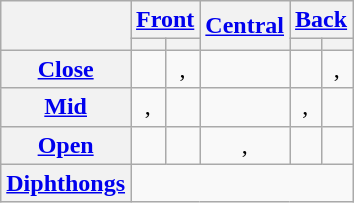<table class="wikitable" style="text-align: center;">
<tr>
<th rowspan="2"></th>
<th colspan="2"><a href='#'>Front</a></th>
<th rowspan="2"><a href='#'>Central</a></th>
<th colspan="2"><a href='#'>Back</a></th>
</tr>
<tr>
<th></th>
<th></th>
<th></th>
<th></th>
</tr>
<tr>
<th><a href='#'>Close</a></th>
<td></td>
<td>, </td>
<td></td>
<td></td>
<td>, </td>
</tr>
<tr>
<th><a href='#'>Mid</a></th>
<td>, </td>
<td></td>
<td></td>
<td>, </td>
<td></td>
</tr>
<tr>
<th><a href='#'>Open</a></th>
<td></td>
<td></td>
<td>, </td>
<td></td>
<td></td>
</tr>
<tr>
<th><a href='#'>Diphthongs</a></th>
<td colspan="5"></td>
</tr>
</table>
